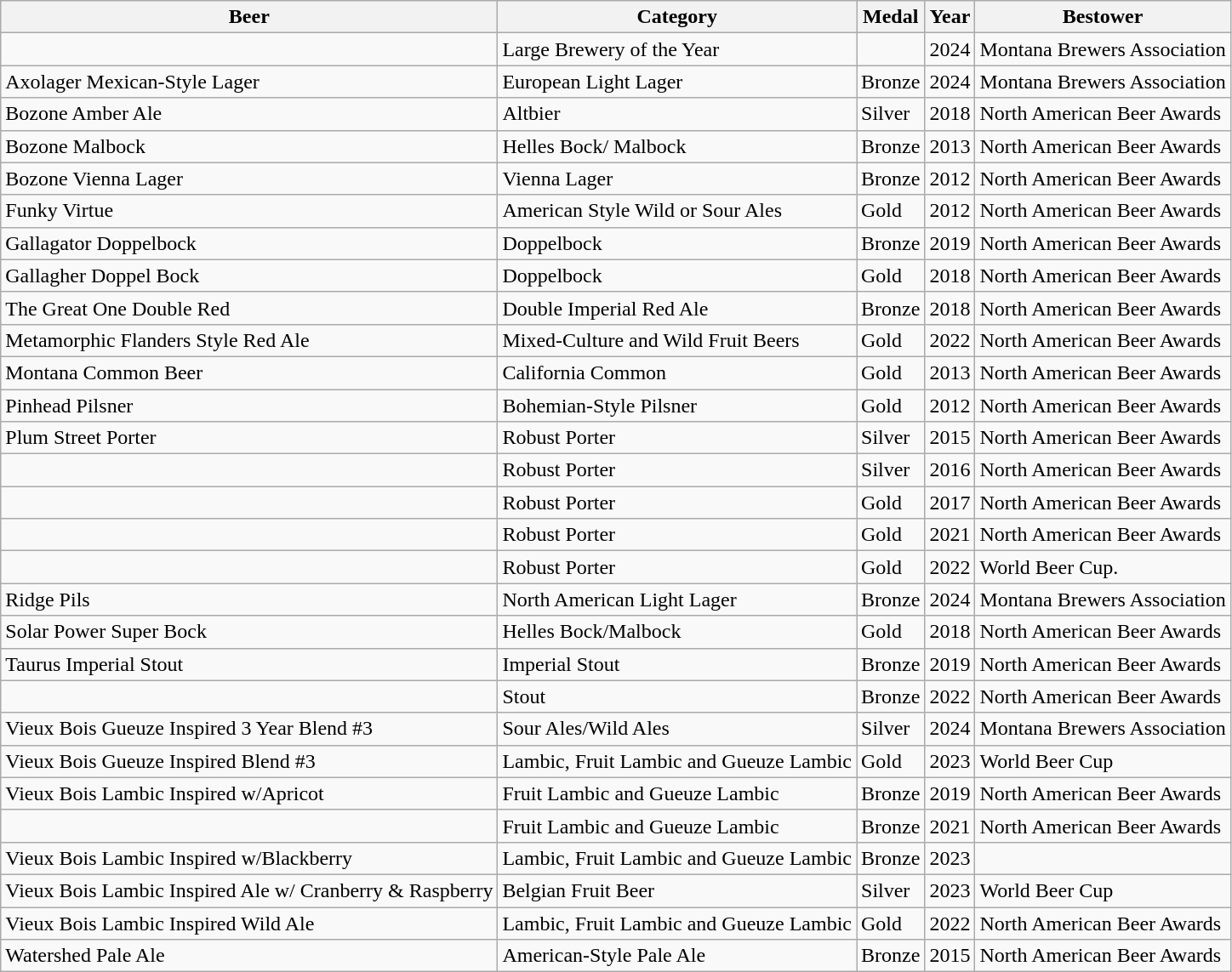<table class="wikitable">
<tr>
<th>Beer</th>
<th>Category</th>
<th>Medal</th>
<th>Year</th>
<th>Bestower</th>
</tr>
<tr>
<td></td>
<td>Large Brewery of the Year</td>
<td></td>
<td>2024</td>
<td>Montana Brewers Association</td>
</tr>
<tr>
<td>Axolager Mexican-Style Lager</td>
<td>European Light Lager</td>
<td>Bronze</td>
<td>2024</td>
<td>Montana Brewers Association</td>
</tr>
<tr>
<td>Bozone Amber Ale</td>
<td>Altbier</td>
<td>Silver</td>
<td>2018</td>
<td>North American Beer Awards</td>
</tr>
<tr>
<td>Bozone Malbock</td>
<td>Helles Bock/ Malbock</td>
<td>Bronze</td>
<td>2013</td>
<td>North American Beer Awards</td>
</tr>
<tr>
<td>Bozone Vienna Lager</td>
<td>Vienna Lager</td>
<td>Bronze</td>
<td>2012</td>
<td>North American Beer Awards</td>
</tr>
<tr>
<td>Funky Virtue</td>
<td>American Style Wild or Sour Ales</td>
<td>Gold</td>
<td>2012</td>
<td>North American Beer Awards</td>
</tr>
<tr>
<td>Gallagator Doppelbock</td>
<td>Doppelbock</td>
<td>Bronze</td>
<td>2019</td>
<td>North American Beer Awards</td>
</tr>
<tr>
<td>Gallagher Doppel Bock</td>
<td>Doppelbock</td>
<td>Gold</td>
<td>2018</td>
<td>North American Beer Awards</td>
</tr>
<tr>
<td>The Great One Double Red</td>
<td>Double Imperial Red Ale</td>
<td>Bronze</td>
<td>2018</td>
<td>North American Beer Awards</td>
</tr>
<tr>
<td>Metamorphic Flanders Style Red Ale</td>
<td>Mixed-Culture and Wild Fruit Beers</td>
<td>Gold</td>
<td>2022</td>
<td>North American Beer Awards</td>
</tr>
<tr>
<td>Montana Common Beer</td>
<td>California Common</td>
<td>Gold</td>
<td>2013</td>
<td>North American Beer Awards</td>
</tr>
<tr>
<td>Pinhead Pilsner</td>
<td>Bohemian-Style Pilsner</td>
<td>Gold</td>
<td>2012</td>
<td>North American Beer Awards</td>
</tr>
<tr>
<td>Plum Street Porter</td>
<td>Robust Porter</td>
<td>Silver</td>
<td>2015</td>
<td>North American Beer Awards</td>
</tr>
<tr>
<td></td>
<td>Robust Porter</td>
<td>Silver</td>
<td>2016</td>
<td>North American Beer Awards</td>
</tr>
<tr>
<td></td>
<td>Robust Porter</td>
<td>Gold</td>
<td>2017</td>
<td>North American Beer Awards</td>
</tr>
<tr>
<td></td>
<td>Robust Porter</td>
<td>Gold</td>
<td>2021</td>
<td>North American Beer Awards</td>
</tr>
<tr>
<td></td>
<td>Robust Porter</td>
<td>Gold</td>
<td>2022</td>
<td>World Beer Cup.</td>
</tr>
<tr>
<td>Ridge Pils</td>
<td>North American Light Lager</td>
<td>Bronze</td>
<td>2024</td>
<td>Montana Brewers Association</td>
</tr>
<tr>
<td>Solar Power Super Bock</td>
<td>Helles Bock/Malbock</td>
<td>Gold</td>
<td>2018</td>
<td>North American Beer Awards</td>
</tr>
<tr>
<td>Taurus Imperial Stout</td>
<td>Imperial Stout</td>
<td>Bronze</td>
<td>2019</td>
<td>North American Beer Awards</td>
</tr>
<tr>
<td></td>
<td>Stout</td>
<td>Bronze</td>
<td>2022</td>
<td>North American Beer Awards</td>
</tr>
<tr>
<td>Vieux Bois Gueuze Inspired 3 Year Blend #3</td>
<td>Sour Ales/Wild Ales</td>
<td>Silver</td>
<td>2024</td>
<td>Montana Brewers Association</td>
</tr>
<tr>
<td>Vieux Bois Gueuze Inspired Blend #3</td>
<td>Lambic, Fruit Lambic and Gueuze Lambic</td>
<td>Gold</td>
<td>2023</td>
<td>World Beer Cup</td>
</tr>
<tr>
<td>Vieux Bois Lambic Inspired w/Apricot</td>
<td>Fruit Lambic and Gueuze Lambic</td>
<td>Bronze</td>
<td>2019</td>
<td>North American Beer Awards</td>
</tr>
<tr>
<td></td>
<td>Fruit Lambic and Gueuze Lambic</td>
<td>Bronze</td>
<td>2021</td>
<td>North American Beer Awards</td>
</tr>
<tr>
<td>Vieux Bois Lambic Inspired w/Blackberry</td>
<td>Lambic, Fruit Lambic and Gueuze Lambic</td>
<td>Bronze</td>
<td>2023</td>
<td></td>
</tr>
<tr>
<td>Vieux Bois Lambic Inspired Ale w/ Cranberry & Raspberry</td>
<td>Belgian Fruit Beer</td>
<td>Silver</td>
<td>2023</td>
<td>World Beer Cup</td>
</tr>
<tr>
<td>Vieux Bois Lambic Inspired Wild Ale</td>
<td>Lambic, Fruit Lambic and Gueuze Lambic</td>
<td>Gold</td>
<td>2022</td>
<td>North American Beer Awards</td>
</tr>
<tr>
<td>Watershed Pale Ale</td>
<td>American-Style Pale Ale</td>
<td>Bronze</td>
<td>2015</td>
<td>North American Beer Awards</td>
</tr>
</table>
